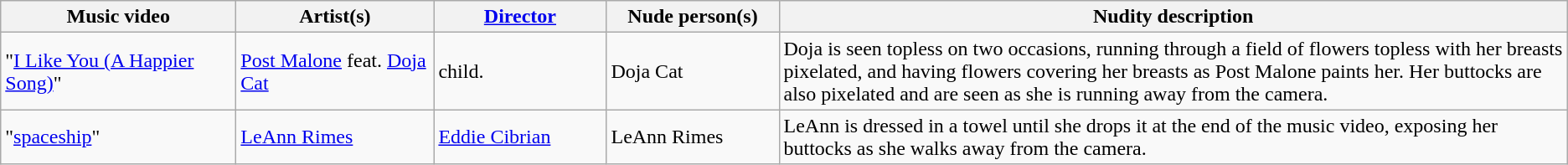<table class="wikitable">
<tr ">
<th scope="col" style="width:180px;">Music video</th>
<th scope="col" style="width:150px;">Artist(s)</th>
<th scope="col" style="width:130px;"><a href='#'>Director</a></th>
<th scope="col" style="width:130px;">Nude person(s)</th>
<th style=white-space:nowrap>Nudity description</th>
</tr>
<tr>
<td>"<a href='#'>I Like You (A Happier Song)</a>"</td>
<td><a href='#'>Post Malone</a> feat. <a href='#'>Doja Cat</a></td>
<td>child.</td>
<td>Doja Cat</td>
<td>Doja is seen topless on two occasions, running through a field of flowers topless with her breasts pixelated, and having flowers covering her breasts as Post Malone paints her. Her buttocks are also pixelated and are seen as she is running away from the camera.</td>
</tr>
<tr>
<td>"<a href='#'>spaceship</a>"</td>
<td><a href='#'>LeAnn Rimes</a></td>
<td><a href='#'>Eddie Cibrian</a></td>
<td>LeAnn Rimes</td>
<td>LeAnn is dressed in a towel until she drops it at the end of the music video, exposing her buttocks as she walks away from the camera.</td>
</tr>
</table>
